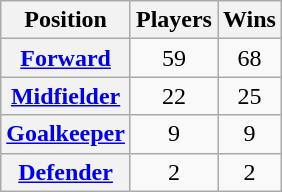<table class="wikitable sortable plainrowheaders" style=text-align:center>
<tr>
<th scope=col>Position</th>
<th scope=col>Players</th>
<th scope=col>Wins</th>
</tr>
<tr>
<th scope=row><a href='#'>Forward</a></th>
<td>59</td>
<td>68</td>
</tr>
<tr>
<th scope=row><a href='#'>Midfielder</a></th>
<td>22</td>
<td>25</td>
</tr>
<tr>
<th scope=row><a href='#'>Goalkeeper</a></th>
<td>9</td>
<td>9</td>
</tr>
<tr>
<th scope=row><a href='#'>Defender</a></th>
<td>2</td>
<td>2</td>
</tr>
</table>
